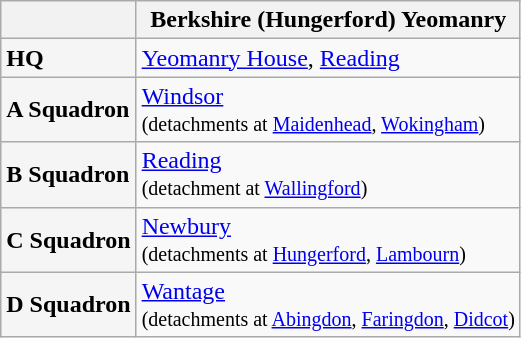<table class="wikitable">
<tr>
<th bgcolor="WhiteSmoke"></th>
<th bgcolor="WhiteSmoke">Berkshire (Hungerford) Yeomanry</th>
</tr>
<tr>
<td bgcolor="WhiteSmoke"><strong>HQ</strong></td>
<td><a href='#'>Yeomanry House</a>, <a href='#'>Reading</a></td>
</tr>
<tr>
<td bgcolor="WhiteSmoke"><strong>A Squadron</strong></td>
<td><a href='#'>Windsor</a><br><small>(detachments at <a href='#'>Maidenhead</a>, <a href='#'>Wokingham</a>)</small></td>
</tr>
<tr>
<td bgcolor="WhiteSmoke"><strong>B Squadron</strong></td>
<td><a href='#'>Reading</a><br><small>(detachment at <a href='#'>Wallingford</a>)</small></td>
</tr>
<tr>
<td bgcolor="WhiteSmoke"><strong>C Squadron</strong></td>
<td><a href='#'>Newbury</a><br><small>(detachments at <a href='#'>Hungerford</a>, <a href='#'>Lambourn</a>)</small></td>
</tr>
<tr>
<td bgcolor="WhiteSmoke"><strong>D Squadron</strong></td>
<td><a href='#'>Wantage</a><br><small>(detachments at <a href='#'>Abingdon</a>, <a href='#'>Faringdon</a>, <a href='#'>Didcot</a>)</small></td>
</tr>
</table>
